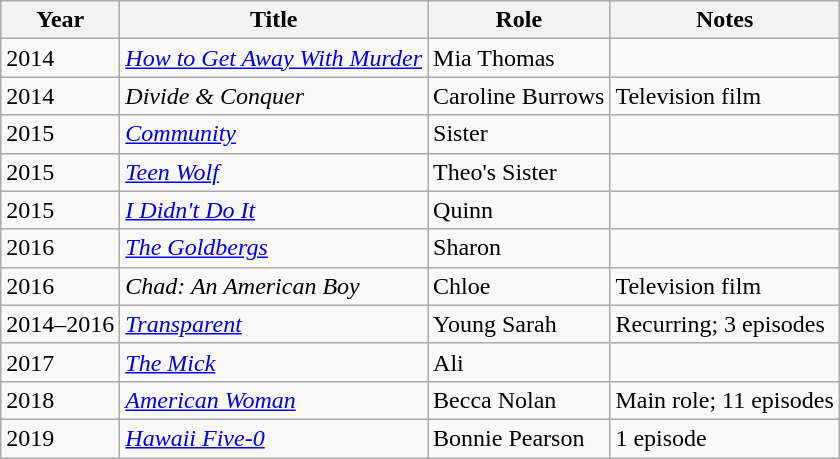<table class="wikitable">
<tr>
<th>Year</th>
<th>Title</th>
<th>Role</th>
<th>Notes</th>
</tr>
<tr>
<td>2014</td>
<td><em><a href='#'>How to Get Away With Murder</a></em></td>
<td>Mia Thomas</td>
<td></td>
</tr>
<tr>
<td>2014</td>
<td><em>Divide & Conquer</em></td>
<td>Caroline Burrows</td>
<td>Television film</td>
</tr>
<tr>
<td>2015</td>
<td><em><a href='#'>Community</a></em></td>
<td>Sister</td>
<td></td>
</tr>
<tr>
<td>2015</td>
<td><em><a href='#'>Teen Wolf</a></em></td>
<td>Theo's Sister</td>
<td></td>
</tr>
<tr>
<td>2015</td>
<td><em><a href='#'>I Didn't Do It</a></em></td>
<td>Quinn</td>
<td></td>
</tr>
<tr>
<td>2016</td>
<td><em><a href='#'>The Goldbergs</a></em></td>
<td>Sharon</td>
<td></td>
</tr>
<tr>
<td>2016</td>
<td><em>Chad: An American Boy</em></td>
<td>Chloe</td>
<td>Television film</td>
</tr>
<tr>
<td>2014–2016</td>
<td><em><a href='#'>Transparent</a></em></td>
<td>Young Sarah</td>
<td>Recurring; 3 episodes</td>
</tr>
<tr>
<td>2017</td>
<td><em><a href='#'>The Mick</a></em></td>
<td>Ali</td>
<td></td>
</tr>
<tr>
<td>2018</td>
<td><em><a href='#'>American Woman</a></em></td>
<td>Becca Nolan</td>
<td>Main role; 11 episodes</td>
</tr>
<tr>
<td>2019</td>
<td><em><a href='#'> Hawaii Five-0</a></em></td>
<td>Bonnie Pearson</td>
<td>1 episode</td>
</tr>
</table>
